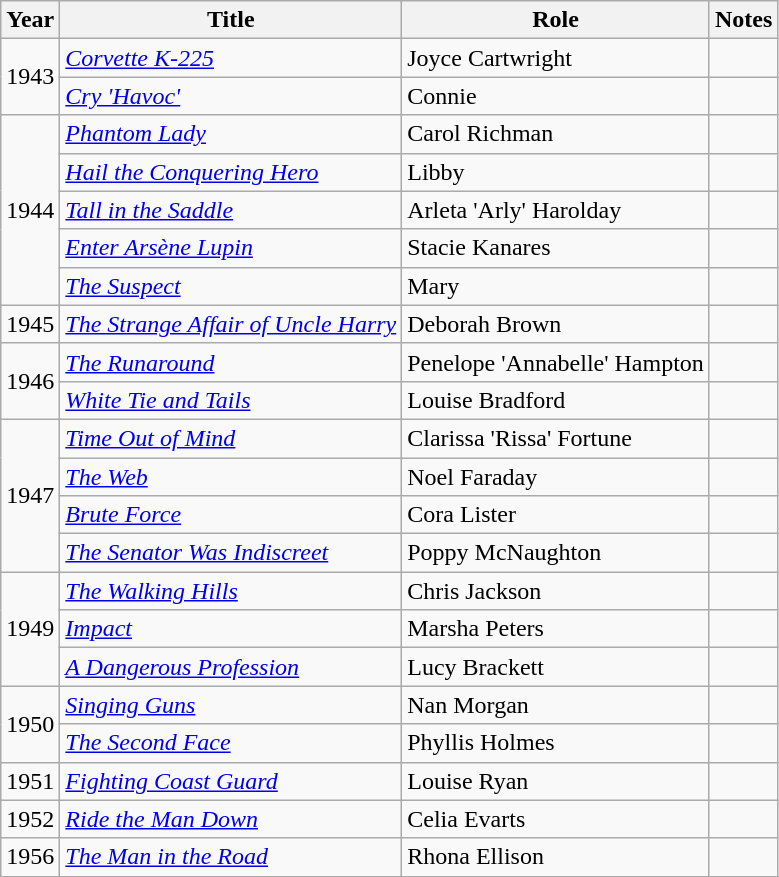<table class=wikitable>
<tr>
<th>Year</th>
<th>Title</th>
<th>Role</th>
<th>Notes</th>
</tr>
<tr>
<td rowspan=2>1943</td>
<td><em><a href='#'>Corvette K-225</a></em></td>
<td>Joyce Cartwright</td>
<td></td>
</tr>
<tr>
<td><em><a href='#'>Cry 'Havoc'</a></em></td>
<td>Connie</td>
<td></td>
</tr>
<tr>
<td rowspan=5>1944</td>
<td><em><a href='#'>Phantom Lady</a></em></td>
<td>Carol Richman</td>
<td></td>
</tr>
<tr>
<td><em><a href='#'>Hail the Conquering Hero</a></em></td>
<td>Libby</td>
<td></td>
</tr>
<tr>
<td><em><a href='#'>Tall in the Saddle</a></em></td>
<td>Arleta 'Arly' Harolday</td>
<td></td>
</tr>
<tr>
<td><em><a href='#'>Enter Arsène Lupin</a></em></td>
<td>Stacie Kanares</td>
<td></td>
</tr>
<tr>
<td><em><a href='#'>The Suspect</a></em></td>
<td>Mary</td>
<td></td>
</tr>
<tr>
<td>1945</td>
<td><em><a href='#'>The Strange Affair of Uncle Harry</a></em></td>
<td>Deborah Brown</td>
<td></td>
</tr>
<tr>
<td rowspan=2>1946</td>
<td><em><a href='#'>The Runaround</a></em></td>
<td>Penelope 'Annabelle' Hampton</td>
<td></td>
</tr>
<tr>
<td><em><a href='#'>White Tie and Tails</a></em></td>
<td>Louise Bradford</td>
<td></td>
</tr>
<tr>
<td rowspan=4>1947</td>
<td><em><a href='#'>Time Out of Mind</a></em></td>
<td>Clarissa 'Rissa' Fortune</td>
<td></td>
</tr>
<tr>
<td><em><a href='#'>The Web</a></em></td>
<td>Noel Faraday</td>
<td></td>
</tr>
<tr>
<td><em><a href='#'>Brute Force</a></em></td>
<td>Cora Lister</td>
<td></td>
</tr>
<tr>
<td><em><a href='#'>The Senator Was Indiscreet</a></em></td>
<td>Poppy McNaughton</td>
<td></td>
</tr>
<tr>
<td rowspan=3>1949</td>
<td><em><a href='#'>The Walking Hills</a></em></td>
<td>Chris Jackson</td>
<td></td>
</tr>
<tr>
<td><em><a href='#'>Impact</a></em></td>
<td>Marsha Peters</td>
<td></td>
</tr>
<tr>
<td><em><a href='#'>A Dangerous Profession</a></em></td>
<td>Lucy Brackett</td>
<td></td>
</tr>
<tr>
<td rowspan=2>1950</td>
<td><em><a href='#'>Singing Guns</a></em></td>
<td>Nan Morgan</td>
<td></td>
</tr>
<tr>
<td><em><a href='#'>The Second Face</a></em></td>
<td>Phyllis Holmes</td>
<td></td>
</tr>
<tr>
<td>1951</td>
<td><em><a href='#'>Fighting Coast Guard</a></em></td>
<td>Louise Ryan</td>
<td></td>
</tr>
<tr>
<td>1952</td>
<td><em><a href='#'>Ride the Man Down</a></em></td>
<td>Celia Evarts</td>
<td></td>
</tr>
<tr>
<td>1956</td>
<td><em><a href='#'>The Man in the Road</a></em></td>
<td>Rhona Ellison</td>
<td></td>
</tr>
</table>
